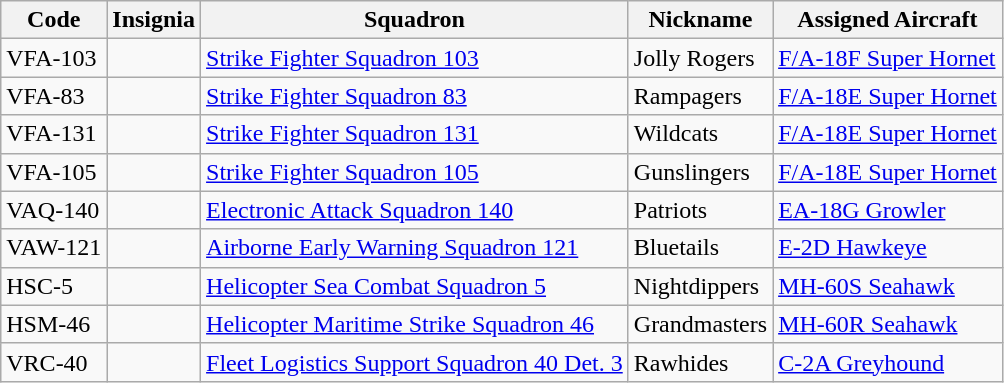<table class="wikitable sortable">
<tr>
<th>Code</th>
<th>Insignia</th>
<th>Squadron</th>
<th>Nickname</th>
<th>Assigned Aircraft</th>
</tr>
<tr>
<td>VFA-103</td>
<td></td>
<td><a href='#'>Strike Fighter Squadron 103</a></td>
<td>Jolly Rogers</td>
<td><a href='#'>F/A-18F Super Hornet</a></td>
</tr>
<tr>
<td>VFA-83</td>
<td></td>
<td><a href='#'>Strike Fighter Squadron 83</a></td>
<td>Rampagers</td>
<td><a href='#'>F/A-18E Super Hornet</a></td>
</tr>
<tr>
<td>VFA-131</td>
<td></td>
<td><a href='#'>Strike Fighter Squadron 131</a></td>
<td>Wildcats</td>
<td><a href='#'>F/A-18E Super Hornet</a></td>
</tr>
<tr>
<td>VFA-105</td>
<td></td>
<td><a href='#'>Strike Fighter Squadron 105</a></td>
<td>Gunslingers</td>
<td><a href='#'>F/A-18E Super Hornet</a></td>
</tr>
<tr>
<td>VAQ-140</td>
<td></td>
<td><a href='#'>Electronic Attack Squadron 140</a></td>
<td>Patriots</td>
<td><a href='#'>EA-18G Growler</a></td>
</tr>
<tr>
<td>VAW-121</td>
<td></td>
<td><a href='#'>Airborne Early Warning Squadron 121</a></td>
<td>Bluetails</td>
<td><a href='#'>E-2D Hawkeye</a></td>
</tr>
<tr>
<td>HSC-5</td>
<td></td>
<td><a href='#'>Helicopter Sea Combat Squadron 5</a></td>
<td>Nightdippers</td>
<td><a href='#'>MH-60S Seahawk</a></td>
</tr>
<tr>
<td>HSM-46</td>
<td></td>
<td><a href='#'>Helicopter Maritime Strike Squadron 46</a></td>
<td>Grandmasters</td>
<td><a href='#'>MH-60R Seahawk</a></td>
</tr>
<tr>
<td>VRC-40</td>
<td></td>
<td><a href='#'>Fleet Logistics Support Squadron 40 Det. 3</a></td>
<td>Rawhides</td>
<td><a href='#'>C-2A Greyhound</a></td>
</tr>
</table>
